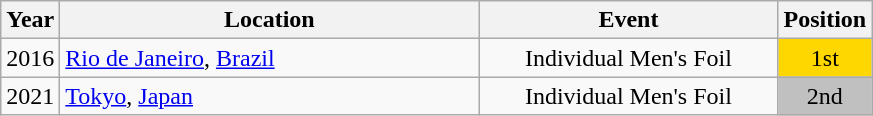<table class="wikitable" style="text-align:center;">
<tr>
<th>Year</th>
<th style="width:17em">Location</th>
<th style="width:12em">Event</th>
<th>Position</th>
</tr>
<tr>
<td>2016</td>
<td rowspan="1" align="left"> <a href='#'>Rio de Janeiro</a>, <a href='#'>Brazil</a></td>
<td>Individual Men's Foil</td>
<td bgcolor="gold">1st</td>
</tr>
<tr>
<td>2021</td>
<td rowspan="1" align="left"> <a href='#'>Tokyo</a>, <a href='#'>Japan</a></td>
<td>Individual Men's Foil</td>
<td bgcolor="silver">2nd</td>
</tr>
</table>
